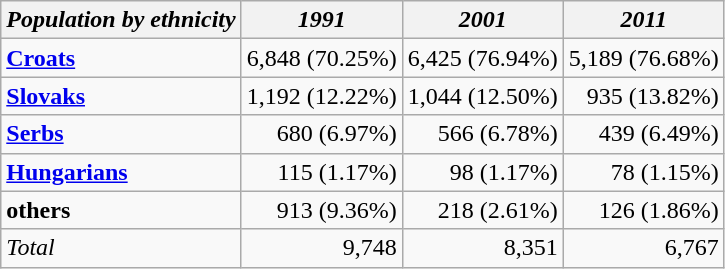<table class="wikitable sortable">
<tr>
<th><em>Population by ethnicity</em></th>
<th><em>1991</em></th>
<th><em>2001</em></th>
<th><em>2011</em></th>
</tr>
<tr>
<td><strong><a href='#'>Croats</a></strong></td>
<td align="right">6,848 (70.25%)</td>
<td align="right">6,425 (76.94%)</td>
<td align="right">5,189 (76.68%)</td>
</tr>
<tr>
<td><strong><a href='#'>Slovaks</a></strong></td>
<td align="right">1,192 (12.22%)</td>
<td align="right">1,044 (12.50%)</td>
<td align="right">935 (13.82%)</td>
</tr>
<tr>
<td><strong><a href='#'>Serbs</a></strong></td>
<td align="right">680 (6.97%)</td>
<td align="right">566 (6.78%)</td>
<td align="right">439 (6.49%)</td>
</tr>
<tr>
<td><strong><a href='#'>Hungarians</a></strong></td>
<td align="right">115 (1.17%)</td>
<td align="right">98 (1.17%)</td>
<td align="right">78 (1.15%)</td>
</tr>
<tr>
<td><strong>others</strong></td>
<td align="right">913 (9.36%)</td>
<td align="right">218 (2.61%)</td>
<td align="right">126 (1.86%)</td>
</tr>
<tr>
<td><em>Total</em></td>
<td align="right">9,748</td>
<td align="right">8,351</td>
<td align="right">6,767</td>
</tr>
</table>
